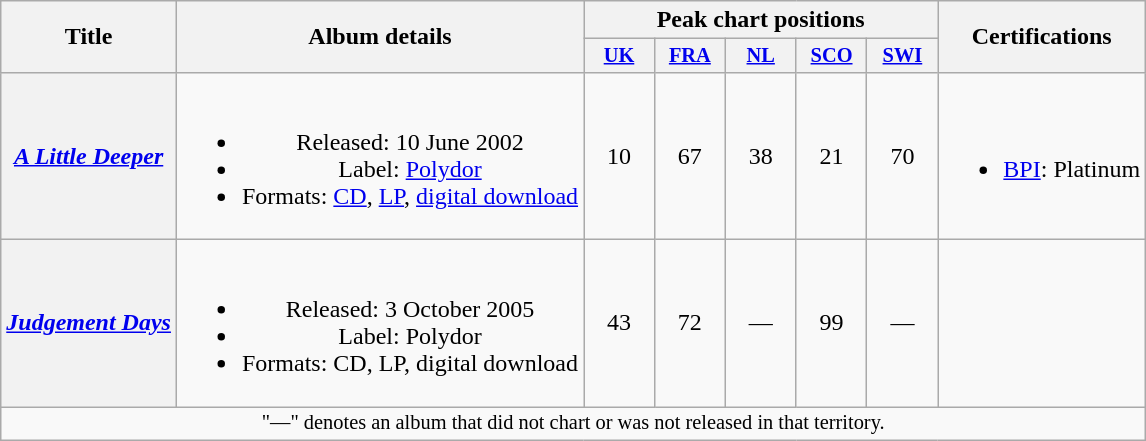<table class="wikitable plainrowheaders" style="text-align:center;">
<tr>
<th scope="col" rowspan="2">Title</th>
<th scope="col" rowspan="2">Album details</th>
<th scope="col" colspan="5">Peak chart positions</th>
<th scope="col" rowspan="2">Certifications</th>
</tr>
<tr>
<th scope="col" style="width:3em;font-size:85%;"><a href='#'>UK</a><br></th>
<th scope="col" style="width:3em;font-size:85%;"><a href='#'>FRA</a><br></th>
<th scope="col" style="width:3em;font-size:85%;"><a href='#'>NL</a><br></th>
<th scope="col" style="width:3em;font-size:85%;"><a href='#'>SCO</a><br></th>
<th scope="col" style="width:3em;font-size:85%;"><a href='#'>SWI</a><br></th>
</tr>
<tr>
<th scope="row"><em><a href='#'>A Little Deeper</a></em></th>
<td><br><ul><li>Released: 10 June 2002</li><li>Label: <a href='#'>Polydor</a></li><li>Formats: <a href='#'>CD</a>, <a href='#'>LP</a>, <a href='#'>digital download</a></li></ul></td>
<td>10</td>
<td>67</td>
<td>38</td>
<td>21</td>
<td>70</td>
<td><br><ul><li><a href='#'>BPI</a>: Platinum</li></ul></td>
</tr>
<tr>
<th scope="row"><em><a href='#'>Judgement Days</a></em></th>
<td><br><ul><li>Released: 3 October 2005</li><li>Label: Polydor</li><li>Formats: CD, LP, digital download</li></ul></td>
<td>43</td>
<td>72</td>
<td>—</td>
<td>99</td>
<td>—</td>
<td></td>
</tr>
<tr>
<td colspan="18" style="font-size:85%">"—" denotes an album that did not chart or was not released in that territory.</td>
</tr>
</table>
